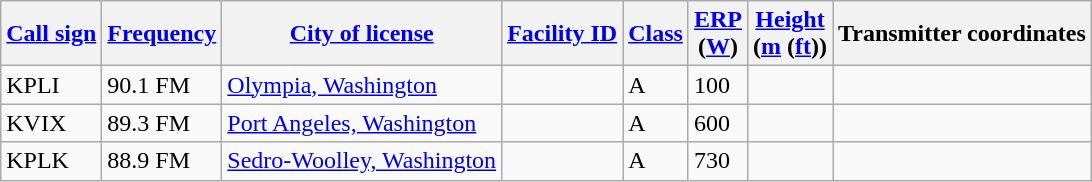<table class="wikitable sortable">
<tr>
<th><a href='#'>Call sign</a></th>
<th data-sort-type="number"><a href='#'>Frequency</a></th>
<th><a href='#'>City of license</a></th>
<th data-sort-type="number"><a href='#'>Facility ID</a></th>
<th><a href='#'>Class</a></th>
<th data-sort-type="number"><a href='#'>ERP</a><br>(<a href='#'>W</a>)</th>
<th data-sort-type="number"><a href='#'>Height</a><br>(<a href='#'>m</a> (<a href='#'>ft</a>))</th>
<th class="unsortable">Transmitter coordinates</th>
</tr>
<tr>
<td>KPLI</td>
<td>90.1 FM</td>
<td><a href='#'>Olympia, Washington</a></td>
<td></td>
<td>A</td>
<td>100</td>
<td></td>
<td></td>
</tr>
<tr>
<td>KVIX</td>
<td>89.3 FM</td>
<td><a href='#'>Port Angeles, Washington</a></td>
<td></td>
<td>A</td>
<td>600</td>
<td></td>
<td></td>
</tr>
<tr>
<td>KPLK</td>
<td>88.9 FM</td>
<td><a href='#'>Sedro-Woolley, Washington</a></td>
<td></td>
<td>A</td>
<td>730</td>
<td></td>
<td></td>
</tr>
</table>
